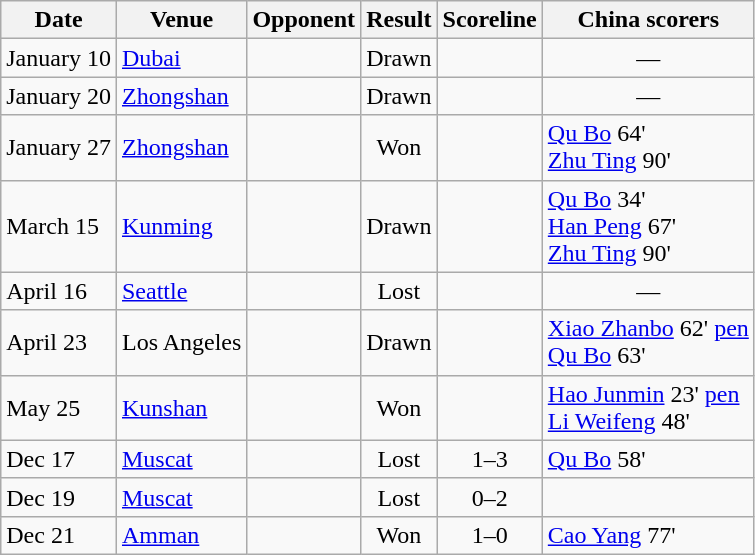<table class=wikitable>
<tr>
<th>Date</th>
<th>Venue</th>
<th>Opponent</th>
<th>Result</th>
<th>Scoreline</th>
<th>China scorers</th>
</tr>
<tr>
<td>January 10</td>
<td> <a href='#'>Dubai</a></td>
<td></td>
<td align=center>Drawn</td>
<td align=center> </td>
<td align=center>—</td>
</tr>
<tr>
<td>January 20</td>
<td> <a href='#'>Zhongshan</a></td>
<td></td>
<td align=center>Drawn</td>
<td align=center></td>
<td align=center>—</td>
</tr>
<tr>
<td>January 27</td>
<td> <a href='#'>Zhongshan</a></td>
<td></td>
<td align=center>Won</td>
<td align=center></td>
<td><a href='#'>Qu Bo</a> 64'<br><a href='#'>Zhu Ting</a> 90'</td>
</tr>
<tr>
<td>March 15</td>
<td> <a href='#'>Kunming</a></td>
<td></td>
<td align=center>Drawn</td>
<td align=center></td>
<td><a href='#'>Qu Bo</a> 34'<br><a href='#'>Han Peng</a> 67'<br><a href='#'>Zhu Ting</a> 90'</td>
</tr>
<tr>
<td>April 16</td>
<td> <a href='#'>Seattle</a></td>
<td></td>
<td align=center>Lost</td>
<td align=center></td>
<td align=center>—</td>
</tr>
<tr>
<td>April 23</td>
<td> Los Angeles</td>
<td></td>
<td align=center>Drawn</td>
<td align=center></td>
<td><a href='#'>Xiao Zhanbo</a> 62' <a href='#'>pen</a><br><a href='#'>Qu Bo</a> 63'</td>
</tr>
<tr>
<td>May 25</td>
<td> <a href='#'>Kunshan</a></td>
<td></td>
<td align=center>Won</td>
<td align=center></td>
<td><a href='#'>Hao Junmin</a> 23' <a href='#'>pen</a><br><a href='#'>Li Weifeng</a> 48'</td>
</tr>
<tr>
<td>Dec 17</td>
<td> <a href='#'>Muscat</a></td>
<td></td>
<td align=center>Lost</td>
<td align=center>1–3</td>
<td><a href='#'>Qu Bo</a> 58'</td>
</tr>
<tr>
<td>Dec 19</td>
<td> <a href='#'>Muscat</a></td>
<td></td>
<td align=center>Lost</td>
<td align=center>0–2</td>
<td></td>
</tr>
<tr>
<td>Dec 21</td>
<td> <a href='#'>Amman</a></td>
<td></td>
<td align=center>Won</td>
<td align=center>1–0</td>
<td><a href='#'>Cao Yang</a> 77'</td>
</tr>
</table>
